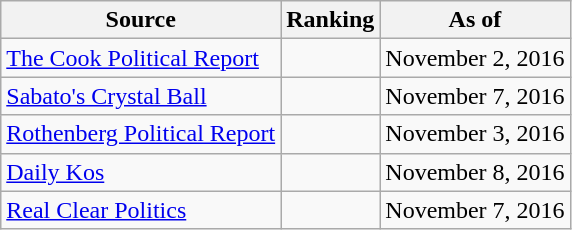<table class="wikitable" style="text-align:center">
<tr>
<th>Source</th>
<th>Ranking</th>
<th>As of</th>
</tr>
<tr>
<td align=left><a href='#'>The Cook Political Report</a></td>
<td></td>
<td>November 2, 2016</td>
</tr>
<tr>
<td align=left><a href='#'>Sabato's Crystal Ball</a></td>
<td></td>
<td>November 7, 2016</td>
</tr>
<tr>
<td align=left><a href='#'>Rothenberg Political Report</a></td>
<td></td>
<td>November 3, 2016</td>
</tr>
<tr>
<td align=left><a href='#'>Daily Kos</a></td>
<td></td>
<td>November 8, 2016</td>
</tr>
<tr>
<td align=left><a href='#'>Real Clear Politics</a></td>
<td></td>
<td>November 7, 2016</td>
</tr>
</table>
